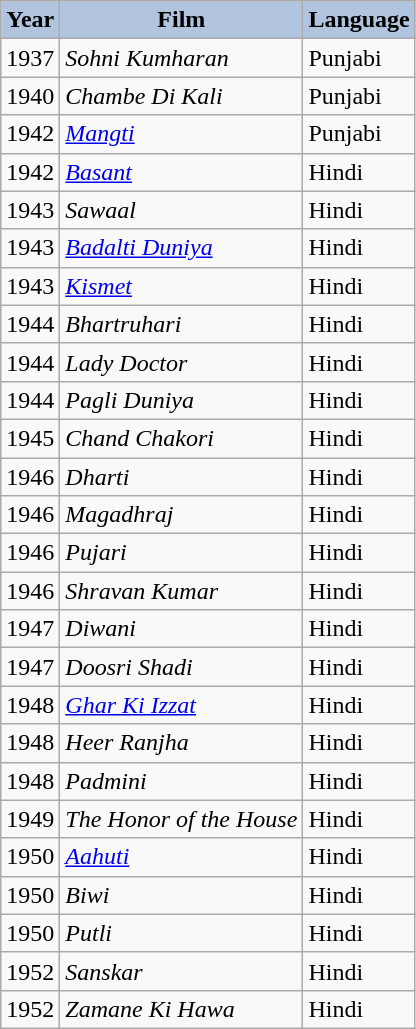<table class="wikitable sortable plainrowheaders">
<tr>
<th style="background:#B0C4DE;">Year</th>
<th style="background:#B0C4DE;">Film</th>
<th style="background:#B0C4DE;">Language</th>
</tr>
<tr>
<td>1937</td>
<td><em>Sohni Kumharan</em></td>
<td>Punjabi</td>
</tr>
<tr>
<td>1940</td>
<td><em>Chambe Di Kali</em></td>
<td>Punjabi</td>
</tr>
<tr>
<td>1942</td>
<td><em><a href='#'>Mangti</a></em></td>
<td>Punjabi</td>
</tr>
<tr>
<td>1942</td>
<td><em><a href='#'>Basant</a></em></td>
<td>Hindi</td>
</tr>
<tr>
<td>1943</td>
<td><em>Sawaal</em></td>
<td>Hindi</td>
</tr>
<tr>
<td>1943</td>
<td><em><a href='#'>Badalti Duniya</a></em></td>
<td>Hindi</td>
</tr>
<tr>
<td>1943</td>
<td><em><a href='#'>Kismet</a></em></td>
<td>Hindi</td>
</tr>
<tr>
<td>1944</td>
<td><em>Bhartruhari</em></td>
<td>Hindi</td>
</tr>
<tr>
<td>1944</td>
<td><em>Lady Doctor</em></td>
<td>Hindi</td>
</tr>
<tr>
<td>1944</td>
<td><em>Pagli Duniya</em></td>
<td>Hindi</td>
</tr>
<tr>
<td>1945</td>
<td><em>Chand Chakori</em></td>
<td>Hindi</td>
</tr>
<tr>
<td>1946</td>
<td><em>Dharti</em></td>
<td>Hindi</td>
</tr>
<tr>
<td>1946</td>
<td><em>Magadhraj</em></td>
<td>Hindi</td>
</tr>
<tr>
<td>1946</td>
<td><em>Pujari</em></td>
<td>Hindi</td>
</tr>
<tr>
<td>1946</td>
<td><em>Shravan Kumar</em></td>
<td>Hindi</td>
</tr>
<tr>
<td>1947</td>
<td><em>Diwani</em></td>
<td>Hindi</td>
</tr>
<tr>
<td>1947</td>
<td><em>Doosri Shadi</em></td>
<td>Hindi</td>
</tr>
<tr>
<td>1948</td>
<td><em><a href='#'>Ghar Ki Izzat</a></em></td>
<td>Hindi</td>
</tr>
<tr>
<td>1948</td>
<td><em>Heer Ranjha</em></td>
<td>Hindi</td>
</tr>
<tr>
<td>1948</td>
<td><em>Padmini</em></td>
<td>Hindi</td>
</tr>
<tr>
<td>1949</td>
<td><em>The Honor of the House</em></td>
<td>Hindi</td>
</tr>
<tr>
<td>1950</td>
<td><em><a href='#'>Aahuti</a></em></td>
<td>Hindi</td>
</tr>
<tr>
<td>1950</td>
<td><em>Biwi</em></td>
<td>Hindi</td>
</tr>
<tr>
<td>1950</td>
<td><em>Putli</em></td>
<td>Hindi</td>
</tr>
<tr>
<td>1952</td>
<td><em>Sanskar</em></td>
<td>Hindi</td>
</tr>
<tr>
<td>1952</td>
<td><em>Zamane Ki Hawa</em></td>
<td>Hindi</td>
</tr>
</table>
